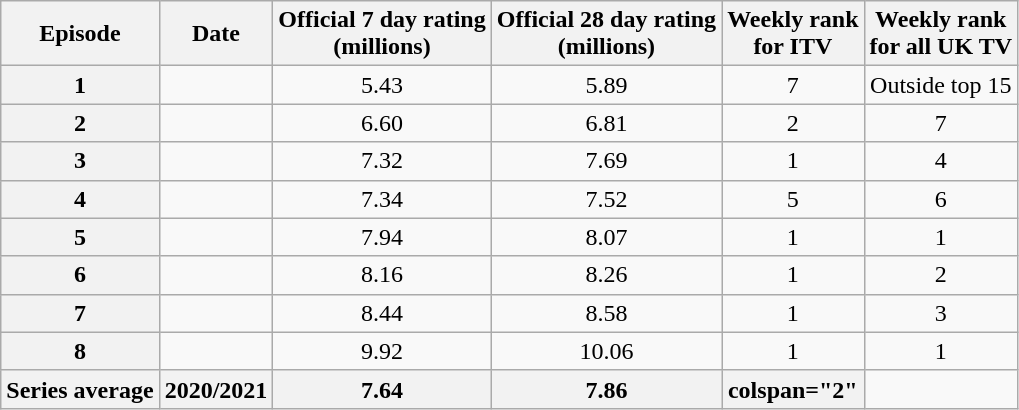<table class="wikitable sortable" style="text-align:center">
<tr>
<th scope="col">Episode</th>
<th scope="col">Date</th>
<th scope="col">Official 7 day rating<br>(millions)</th>
<th scope="col">Official 28 day rating<br>(millions)</th>
<th scope="col">Weekly rank<br>for ITV</th>
<th scope="col">Weekly rank<br>for all UK TV</th>
</tr>
<tr>
<th scope="row">1</th>
<td></td>
<td>5.43</td>
<td>5.89</td>
<td>7</td>
<td>Outside top 15</td>
</tr>
<tr>
<th scope="row">2</th>
<td></td>
<td>6.60</td>
<td>6.81</td>
<td>2</td>
<td>7</td>
</tr>
<tr>
<th scope="row">3</th>
<td></td>
<td>7.32</td>
<td>7.69</td>
<td>1</td>
<td>4</td>
</tr>
<tr>
<th scope="row">4</th>
<td></td>
<td>7.34</td>
<td>7.52</td>
<td>5</td>
<td>6</td>
</tr>
<tr>
<th scope="row">5</th>
<td></td>
<td>7.94</td>
<td>8.07</td>
<td>1</td>
<td>1</td>
</tr>
<tr>
<th scope="row">6</th>
<td></td>
<td>8.16</td>
<td>8.26</td>
<td>1</td>
<td>2</td>
</tr>
<tr>
<th scope="row">7</th>
<td></td>
<td>8.44</td>
<td>8.58</td>
<td>1</td>
<td>3</td>
</tr>
<tr>
<th scope="row">8</th>
<td></td>
<td>9.92</td>
<td>10.06</td>
<td>1</td>
<td>1</td>
</tr>
<tr>
<th scope="row">Series average</th>
<th>2020/2021</th>
<th>7.64</th>
<th>7.86</th>
<th>colspan="2" </th>
</tr>
</table>
